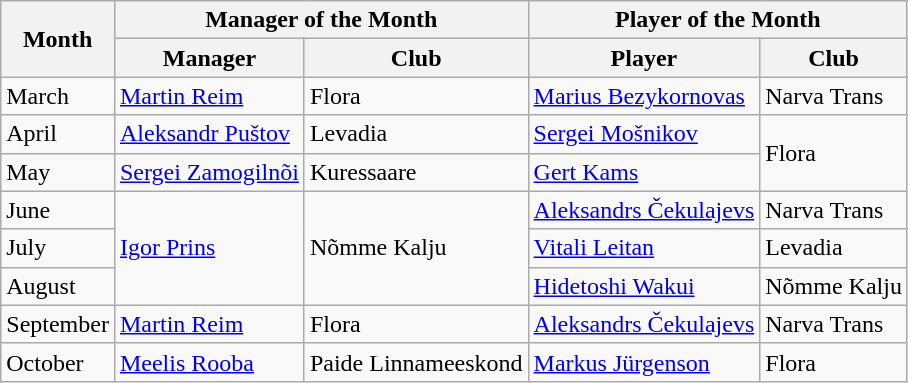<table class="wikitable">
<tr>
<th rowspan=2>Month</th>
<th colspan=2>Manager of the Month</th>
<th colspan=2>Player of the Month</th>
</tr>
<tr>
<th>Manager</th>
<th>Club</th>
<th>Player</th>
<th>Club</th>
</tr>
<tr>
<td>March</td>
<td> <a href='#'>Martin Reim</a></td>
<td>Flora</td>
<td> <a href='#'>Marius Bezykornovas</a></td>
<td>Narva Trans</td>
</tr>
<tr>
<td>April</td>
<td> <a href='#'>Aleksandr Puštov</a></td>
<td>Levadia</td>
<td> <a href='#'>Sergei Mošnikov</a></td>
<td rowspan=2>Flora</td>
</tr>
<tr>
<td>May</td>
<td> <a href='#'>Sergei Zamogilnõi</a></td>
<td>Kuressaare</td>
<td> <a href='#'>Gert Kams</a></td>
</tr>
<tr>
<td>June</td>
<td rowspan=3> <a href='#'>Igor Prins</a></td>
<td rowspan=3>Nõmme Kalju</td>
<td> <a href='#'>Aleksandrs Čekulajevs</a></td>
<td>Narva Trans</td>
</tr>
<tr>
<td>July</td>
<td> <a href='#'>Vitali Leitan</a></td>
<td>Levadia</td>
</tr>
<tr>
<td>August</td>
<td> <a href='#'>Hidetoshi Wakui</a></td>
<td>Nõmme Kalju</td>
</tr>
<tr>
<td>September</td>
<td> <a href='#'>Martin Reim</a></td>
<td>Flora</td>
<td> <a href='#'>Aleksandrs Čekulajevs</a></td>
<td>Narva Trans</td>
</tr>
<tr>
<td>October</td>
<td> <a href='#'>Meelis Rooba</a></td>
<td>Paide Linnameeskond</td>
<td> <a href='#'>Markus Jürgenson</a></td>
<td>Flora</td>
</tr>
</table>
